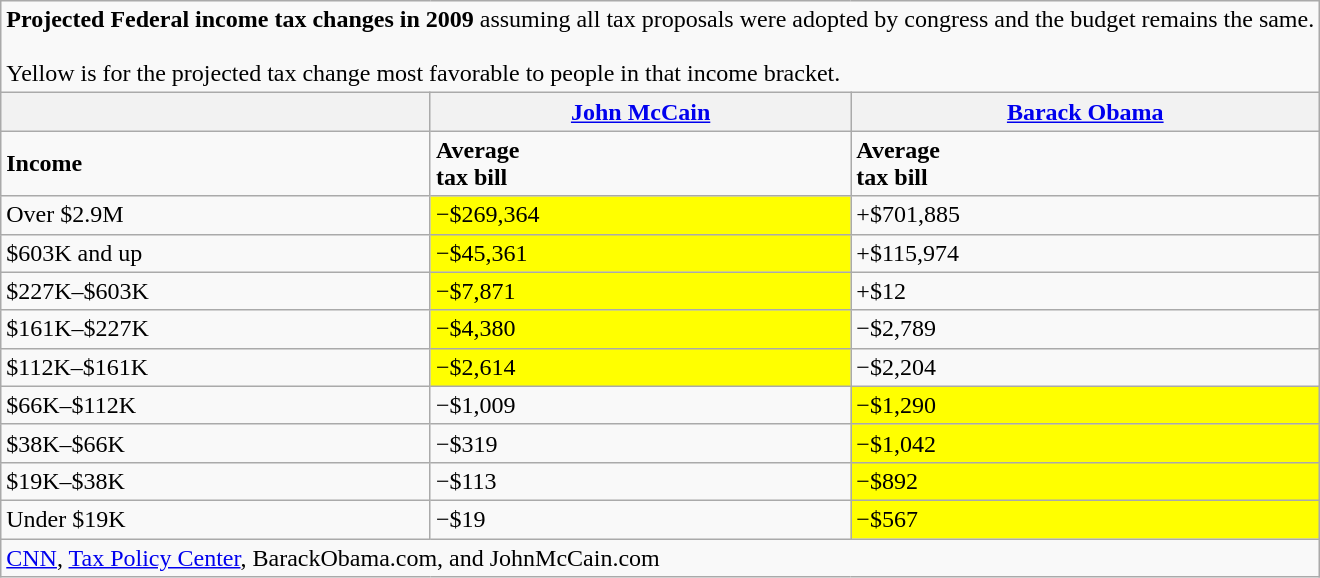<table class="wikitable" border="1">
<tr>
<td colspan=3><strong>Projected Federal income tax changes in 2009</strong> assuming all tax proposals were adopted by congress and the budget remains the same.<br><br>Yellow is for the projected tax change most favorable to people in that income bracket.</td>
</tr>
<tr>
<th></th>
<th><a href='#'>John McCain</a></th>
<th><a href='#'>Barack Obama</a></th>
</tr>
<tr>
<td><strong>Income</strong></td>
<td><strong>Average<br> tax bill</strong></td>
<td><strong>Average<br> tax bill</strong></td>
</tr>
<tr>
<td>Over $2.9M</td>
<td bgcolor=yellow>−$269,364</td>
<td>+$701,885</td>
</tr>
<tr>
<td>$603K and up</td>
<td bgcolor=yellow>−$45,361</td>
<td>+$115,974</td>
</tr>
<tr>
<td>$227K–$603K</td>
<td bgcolor=yellow>−$7,871</td>
<td>+$12</td>
</tr>
<tr>
<td>$161K–$227K</td>
<td bgcolor=yellow>−$4,380</td>
<td>−$2,789</td>
</tr>
<tr>
<td>$112K–$161K</td>
<td bgcolor=yellow>−$2,614</td>
<td>−$2,204</td>
</tr>
<tr>
<td>$66K–$112K</td>
<td>−$1,009</td>
<td bgcolor=yellow>−$1,290</td>
</tr>
<tr>
<td>$38K–$66K</td>
<td>−$319</td>
<td bgcolor=yellow>−$1,042</td>
</tr>
<tr>
<td>$19K–$38K</td>
<td>−$113</td>
<td bgcolor=yellow>−$892</td>
</tr>
<tr>
<td>Under $19K</td>
<td>−$19</td>
<td bgcolor=yellow>−$567</td>
</tr>
<tr>
<td colspan=3><a href='#'>CNN</a>, <a href='#'>Tax Policy Center</a>, BarackObama.com, and JohnMcCain.com</td>
</tr>
</table>
